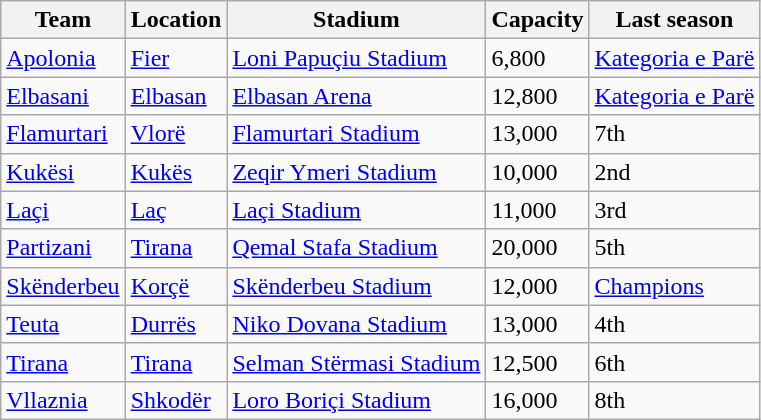<table class="wikitable sortable">
<tr>
<th>Team</th>
<th>Location</th>
<th>Stadium</th>
<th>Capacity</th>
<th>Last season</th>
</tr>
<tr>
<td><a href='#'>Apolonia</a></td>
<td><a href='#'>Fier</a></td>
<td><a href='#'>Loni Papuçiu Stadium</a></td>
<td>6,800</td>
<td><a href='#'>Kategoria e Parë</a></td>
</tr>
<tr>
<td><a href='#'>Elbasani</a></td>
<td><a href='#'>Elbasan</a></td>
<td><a href='#'>Elbasan Arena</a></td>
<td>12,800</td>
<td><a href='#'>Kategoria e Parë</a></td>
</tr>
<tr>
<td><a href='#'>Flamurtari</a></td>
<td><a href='#'>Vlorë</a></td>
<td><a href='#'>Flamurtari Stadium</a></td>
<td>13,000</td>
<td>7th</td>
</tr>
<tr>
<td><a href='#'>Kukësi</a></td>
<td><a href='#'>Kukës</a></td>
<td><a href='#'>Zeqir Ymeri Stadium</a></td>
<td>10,000</td>
<td>2nd</td>
</tr>
<tr>
<td><a href='#'>Laçi</a></td>
<td><a href='#'>Laç</a></td>
<td><a href='#'>Laçi Stadium</a></td>
<td>11,000</td>
<td>3rd</td>
</tr>
<tr>
<td><a href='#'>Partizani</a></td>
<td><a href='#'>Tirana</a></td>
<td><a href='#'>Qemal Stafa Stadium</a></td>
<td>20,000</td>
<td>5th</td>
</tr>
<tr>
<td><a href='#'>Skënderbeu</a></td>
<td><a href='#'>Korçë</a></td>
<td><a href='#'>Skënderbeu Stadium</a></td>
<td>12,000</td>
<td><a href='#'>Champions</a></td>
</tr>
<tr>
<td><a href='#'>Teuta</a></td>
<td><a href='#'>Durrës</a></td>
<td><a href='#'>Niko Dovana Stadium</a></td>
<td>13,000</td>
<td>4th</td>
</tr>
<tr>
<td><a href='#'>Tirana</a></td>
<td><a href='#'>Tirana</a></td>
<td><a href='#'>Selman Stërmasi Stadium</a></td>
<td>12,500</td>
<td>6th</td>
</tr>
<tr>
<td><a href='#'>Vllaznia</a></td>
<td><a href='#'>Shkodër</a></td>
<td><a href='#'>Loro Boriçi Stadium</a></td>
<td>16,000</td>
<td>8th</td>
</tr>
</table>
